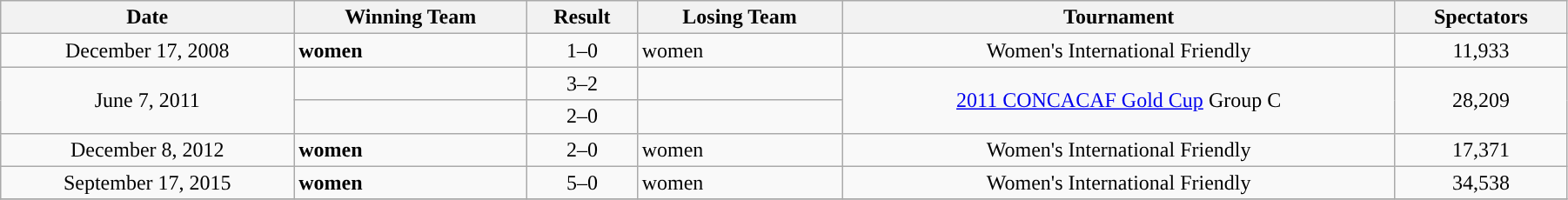<table class="wikitable" style="text-align:left; width:95%;" style="text-align:center">
<tr>
<th style="text-align:center; ">Date</th>
<th style="text-align:center; ">Winning Team</th>
<th style="text-align:center; ">Result</th>
<th style="text-align:center; ">Losing Team</th>
<th style="text-align:center; ">Tournament</th>
<th style="text-align:center; ">Spectators</th>
</tr>
<tr>
<td style="text-align:center;">December 17, 2008</td>
<td><strong> women</strong></td>
<td style="text-align:center;">1–0</td>
<td> women</td>
<td style="text-align:center;">Women's International Friendly</td>
<td style="text-align:center;">11,933</td>
</tr>
<tr>
<td style="text-align:center;" rowspan=2>June 7, 2011</td>
<td><strong></strong></td>
<td style="text-align:center;">3–2</td>
<td></td>
<td style="text-align:center;" rowspan=2><a href='#'>2011 CONCACAF Gold Cup</a> Group C</td>
<td style="text-align:center;" rowspan=2>28,209</td>
</tr>
<tr>
<td><strong></strong></td>
<td style="text-align:center;">2–0</td>
<td></td>
</tr>
<tr>
<td style="text-align:center;">December 8, 2012</td>
<td><strong> women</strong></td>
<td style="text-align:center;">2–0</td>
<td> women</td>
<td style="text-align:center;">Women's International Friendly</td>
<td style="text-align:center;">17,371</td>
</tr>
<tr>
<td style="text-align:center;">September 17, 2015</td>
<td><strong> women</strong></td>
<td style="text-align:center;">5–0</td>
<td> women</td>
<td style="text-align:center;">Women's International Friendly</td>
<td style="text-align:center;">34,538</td>
</tr>
<tr>
</tr>
</table>
